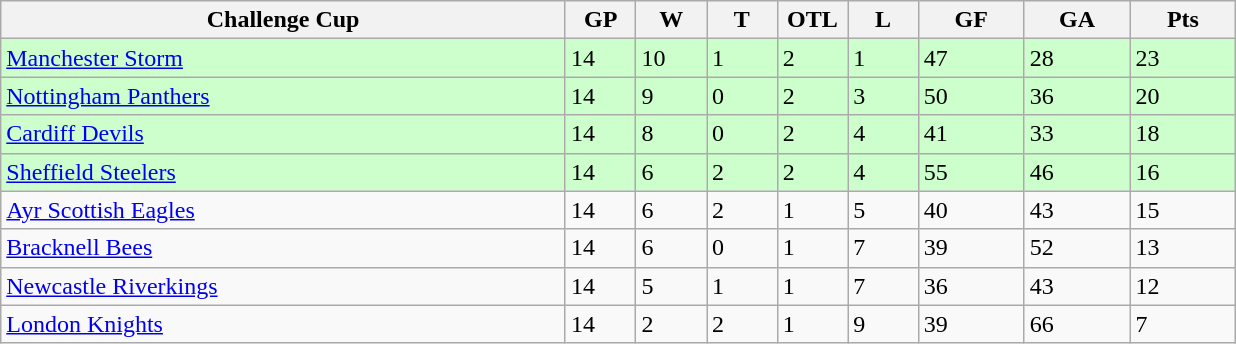<table class="wikitable">
<tr>
<th width="40%">Challenge Cup</th>
<th width="5%">GP</th>
<th width="5%">W</th>
<th width="5%">T</th>
<th width="5%">OTL</th>
<th width="5%">L</th>
<th width="7.5%">GF</th>
<th width="7.5%">GA</th>
<th width="7.5%">Pts</th>
</tr>
<tr bgcolor="#CCFFCC">
<td><a href='#'>Manchester Storm</a></td>
<td>14</td>
<td>10</td>
<td>1</td>
<td>2</td>
<td>1</td>
<td>47</td>
<td>28</td>
<td>23</td>
</tr>
<tr bgcolor="#CCFFCC">
<td><a href='#'>Nottingham Panthers</a></td>
<td>14</td>
<td>9</td>
<td>0</td>
<td>2</td>
<td>3</td>
<td>50</td>
<td>36</td>
<td>20</td>
</tr>
<tr bgcolor="#CCFFCC">
<td><a href='#'>Cardiff Devils</a></td>
<td>14</td>
<td>8</td>
<td>0</td>
<td>2</td>
<td>4</td>
<td>41</td>
<td>33</td>
<td>18</td>
</tr>
<tr bgcolor="#CCFFCC">
<td><a href='#'>Sheffield Steelers</a></td>
<td>14</td>
<td>6</td>
<td>2</td>
<td>2</td>
<td>4</td>
<td>55</td>
<td>46</td>
<td>16</td>
</tr>
<tr>
<td><a href='#'>Ayr Scottish Eagles</a></td>
<td>14</td>
<td>6</td>
<td>2</td>
<td>1</td>
<td>5</td>
<td>40</td>
<td>43</td>
<td>15</td>
</tr>
<tr>
<td><a href='#'>Bracknell Bees</a></td>
<td>14</td>
<td>6</td>
<td>0</td>
<td>1</td>
<td>7</td>
<td>39</td>
<td>52</td>
<td>13</td>
</tr>
<tr>
<td><a href='#'>Newcastle Riverkings</a></td>
<td>14</td>
<td>5</td>
<td>1</td>
<td>1</td>
<td>7</td>
<td>36</td>
<td>43</td>
<td>12</td>
</tr>
<tr>
<td><a href='#'>London Knights</a></td>
<td>14</td>
<td>2</td>
<td>2</td>
<td>1</td>
<td>9</td>
<td>39</td>
<td>66</td>
<td>7</td>
</tr>
</table>
